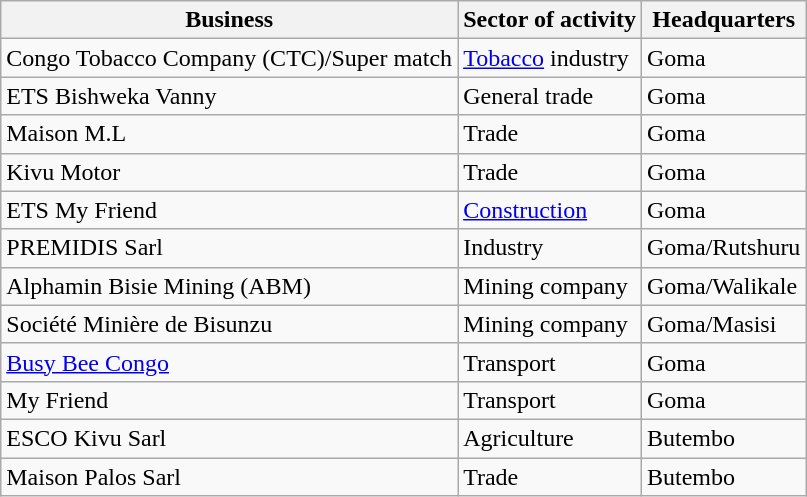<table class="wikitable">
<tr>
<th>Business</th>
<th>Sector of activity</th>
<th>Headquarters</th>
</tr>
<tr>
<td>Congo Tobacco Company (CTC)/Super match</td>
<td><a href='#'>Tobacco</a> industry</td>
<td>Goma</td>
</tr>
<tr>
<td>ETS Bishweka Vanny</td>
<td>General trade</td>
<td>Goma</td>
</tr>
<tr>
<td>Maison M.L</td>
<td>Trade</td>
<td>Goma</td>
</tr>
<tr>
<td>Kivu Motor</td>
<td>Trade</td>
<td>Goma</td>
</tr>
<tr>
<td>ETS My Friend</td>
<td><a href='#'>Construction</a></td>
<td>Goma</td>
</tr>
<tr>
<td>PREMIDIS Sarl</td>
<td>Industry</td>
<td>Goma/Rutshuru</td>
</tr>
<tr>
<td>Alphamin Bisie Mining (ABM)</td>
<td>Mining company</td>
<td>Goma/Walikale</td>
</tr>
<tr>
<td>Société Minière de Bisunzu</td>
<td>Mining company</td>
<td>Goma/Masisi</td>
</tr>
<tr>
<td><a href='#'>Busy Bee Congo</a></td>
<td>Transport</td>
<td>Goma</td>
</tr>
<tr>
<td>My Friend</td>
<td>Transport</td>
<td>Goma</td>
</tr>
<tr>
<td>ESCO Kivu Sarl</td>
<td>Agriculture</td>
<td>Butembo</td>
</tr>
<tr>
<td>Maison Palos Sarl</td>
<td>Trade</td>
<td>Butembo</td>
</tr>
</table>
